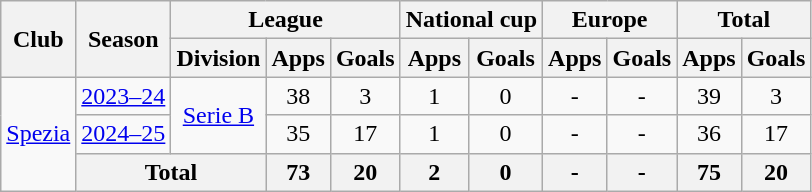<table class="wikitable" style="text-align:center">
<tr>
<th rowspan="2">Club</th>
<th rowspan="2">Season</th>
<th colspan="3">League</th>
<th colspan="2">National cup</th>
<th colspan="2">Europe</th>
<th colspan="2">Total</th>
</tr>
<tr>
<th>Division</th>
<th>Apps</th>
<th>Goals</th>
<th>Apps</th>
<th>Goals</th>
<th>Apps</th>
<th>Goals</th>
<th>Apps</th>
<th>Goals</th>
</tr>
<tr>
<td rowspan="3"><a href='#'>Spezia</a></td>
<td><a href='#'>2023–24</a></td>
<td rowspan="2"><a href='#'>Serie B</a></td>
<td>38</td>
<td>3</td>
<td>1</td>
<td>0</td>
<td>-</td>
<td>-</td>
<td>39</td>
<td>3</td>
</tr>
<tr>
<td><a href='#'>2024–25</a></td>
<td>35</td>
<td>17</td>
<td>1</td>
<td>0</td>
<td>-</td>
<td>-</td>
<td>36</td>
<td>17</td>
</tr>
<tr>
<th colspan="2">Total</th>
<th>73</th>
<th>20</th>
<th>2</th>
<th>0</th>
<th>-</th>
<th>-</th>
<th>75</th>
<th>20</th>
</tr>
</table>
